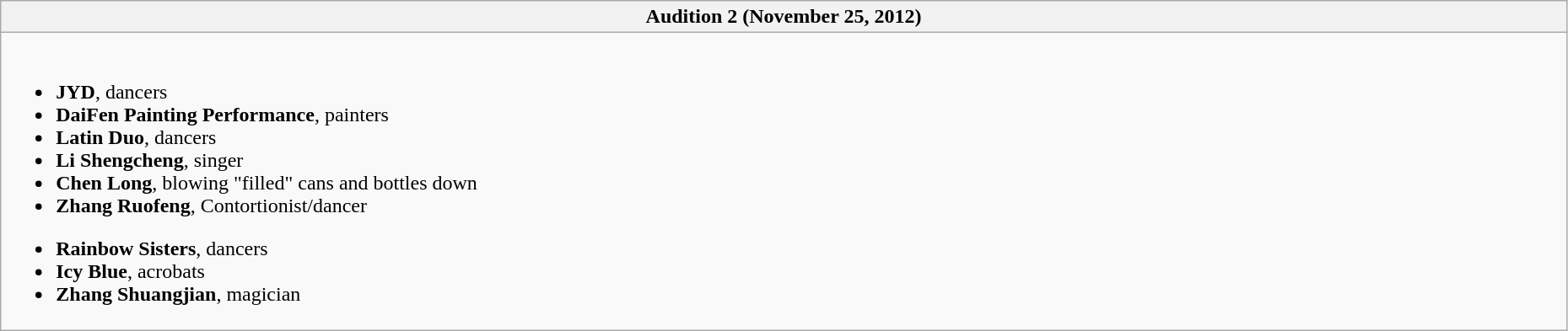<table class="wikitable collapsible collapsed" style="width: 98%">
<tr>
<th style="text-align: center">Audition 2 (November 25, 2012)</th>
</tr>
<tr>
<td><br><ul><li><strong>JYD</strong>, dancers </li><li><strong>DaiFen Painting Performance</strong>, painters </li><li><strong>Latin Duo</strong>, dancers </li><li><strong>Li Shengcheng</strong>, singer </li><li><strong>Chen Long</strong>, blowing "filled" cans and bottles down </li><li><strong>Zhang Ruofeng</strong>, Contortionist/dancer </li></ul><ul><li><strong>Rainbow Sisters</strong>, dancers </li><li><strong>Icy Blue</strong>, acrobats </li><li><strong>Zhang Shuangjian</strong>, magician </li></ul></td>
</tr>
</table>
